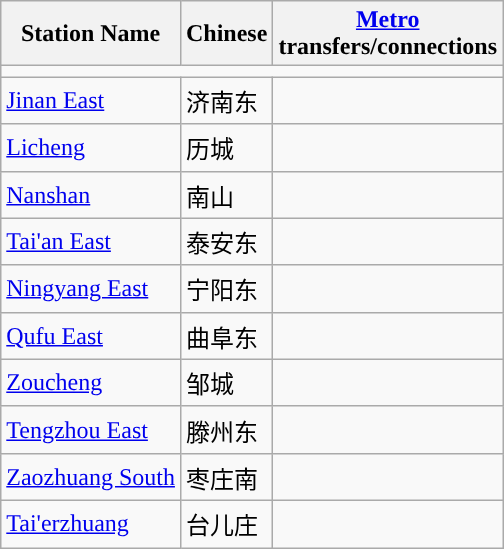<table class="wikitable">
<tr>
<th>Station Name</th>
<th>Chinese<br></th>
<th><a href='#'>Metro</a><br>transfers/connections<br>
</th>
</tr>
<tr style="background:#">
<td colspan = "11"></td>
</tr>
<tr>
<td><a href='#'>Jinan East</a></td>
<td>济南东</td>
<td> </td>
</tr>
<tr>
<td><a href='#'>Licheng</a></td>
<td>历城</td>
<td></td>
</tr>
<tr>
<td><a href='#'>Nanshan</a></td>
<td>南山</td>
<td></td>
</tr>
<tr>
<td><a href='#'>Tai'an East</a></td>
<td>泰安东</td>
<td></td>
</tr>
<tr>
<td><a href='#'>Ningyang East</a></td>
<td>宁阳东</td>
<td></td>
</tr>
<tr>
<td><a href='#'>Qufu East</a></td>
<td>曲阜东</td>
<td></td>
</tr>
<tr>
<td><a href='#'>Zoucheng</a></td>
<td>邹城</td>
<td></td>
</tr>
<tr>
<td><a href='#'>Tengzhou East</a></td>
<td>滕州东</td>
<td></td>
</tr>
<tr>
<td><a href='#'>Zaozhuang South</a></td>
<td>枣庄南</td>
<td></td>
</tr>
<tr>
<td><a href='#'>Tai'erzhuang</a></td>
<td>台儿庄</td>
<td></td>
</tr>
</table>
